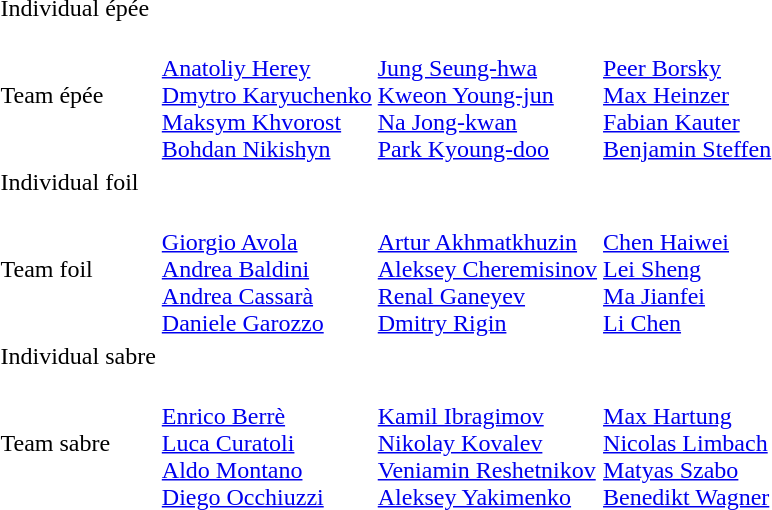<table>
<tr>
<td>Individual épée<br></td>
<td></td>
<td></td>
<td><br></td>
</tr>
<tr>
<td>Team épée<br></td>
<td><br><a href='#'>Anatoliy Herey</a><br><a href='#'>Dmytro Karyuchenko</a><br><a href='#'>Maksym Khvorost</a><br><a href='#'>Bohdan Nikishyn</a></td>
<td><br><a href='#'>Jung Seung-hwa</a><br><a href='#'>Kweon Young-jun</a><br><a href='#'>Na Jong-kwan</a><br><a href='#'>Park Kyoung-doo</a></td>
<td><br><a href='#'>Peer Borsky</a><br><a href='#'>Max Heinzer</a><br><a href='#'>Fabian Kauter</a><br><a href='#'>Benjamin Steffen</a></td>
</tr>
<tr>
<td>Individual foil<br></td>
<td></td>
<td></td>
<td><br></td>
</tr>
<tr>
<td>Team foil<br></td>
<td><br><a href='#'>Giorgio Avola</a><br><a href='#'>Andrea Baldini</a><br><a href='#'>Andrea Cassarà</a><br><a href='#'>Daniele Garozzo</a></td>
<td><br><a href='#'>Artur Akhmatkhuzin</a><br><a href='#'>Aleksey Cheremisinov</a><br><a href='#'>Renal Ganeyev</a><br><a href='#'>Dmitry Rigin</a></td>
<td><br><a href='#'>Chen Haiwei</a><br><a href='#'>Lei Sheng</a><br><a href='#'>Ma Jianfei</a><br><a href='#'>Li Chen</a></td>
</tr>
<tr>
<td>Individual sabre<br></td>
<td></td>
<td></td>
<td><br></td>
</tr>
<tr>
<td>Team sabre<br></td>
<td><br><a href='#'>Enrico Berrè</a><br><a href='#'>Luca Curatoli</a><br><a href='#'>Aldo Montano</a><br><a href='#'>Diego Occhiuzzi</a></td>
<td><br><a href='#'>Kamil Ibragimov</a><br><a href='#'>Nikolay Kovalev</a><br><a href='#'>Veniamin Reshetnikov</a><br><a href='#'>Aleksey Yakimenko</a></td>
<td><br><a href='#'>Max Hartung</a><br><a href='#'>Nicolas Limbach</a><br><a href='#'>Matyas Szabo</a><br><a href='#'>Benedikt Wagner</a></td>
</tr>
</table>
